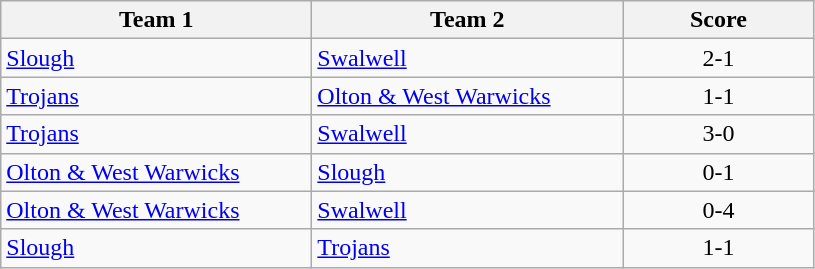<table class="wikitable" style="font-size: 100%">
<tr>
<th width=200>Team 1</th>
<th width=200>Team 2</th>
<th width=120>Score</th>
</tr>
<tr>
<td><a href='#'>Slough</a></td>
<td><a href='#'>Swalwell</a></td>
<td align=center>2-1</td>
</tr>
<tr>
<td><a href='#'>Trojans</a></td>
<td><a href='#'>Olton & West Warwicks</a></td>
<td align=center>1-1</td>
</tr>
<tr>
<td><a href='#'>Trojans</a></td>
<td><a href='#'>Swalwell</a></td>
<td align=center>3-0</td>
</tr>
<tr>
<td><a href='#'>Olton & West Warwicks</a></td>
<td><a href='#'>Slough</a></td>
<td align=center>0-1</td>
</tr>
<tr>
<td><a href='#'>Olton & West Warwicks</a></td>
<td><a href='#'>Swalwell</a></td>
<td align=center>0-4</td>
</tr>
<tr>
<td><a href='#'>Slough</a></td>
<td><a href='#'>Trojans</a></td>
<td align=center>1-1</td>
</tr>
</table>
